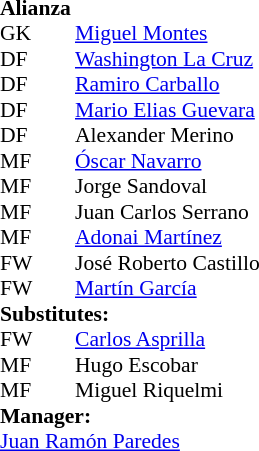<table style="font-size: 90%" cellspacing="0" cellpadding="0">
<tr>
<td colspan="4"><strong>Alianza</strong></td>
</tr>
<tr>
<th width="25"></th>
<th width="25"></th>
</tr>
<tr>
<td>GK</td>
<td></td>
<td> <a href='#'>Miguel Montes</a></td>
</tr>
<tr>
<td>DF</td>
<td></td>
<td> <a href='#'>Washington La Cruz</a></td>
</tr>
<tr>
<td>DF</td>
<td></td>
<td> <a href='#'>Ramiro Carballo</a></td>
</tr>
<tr>
<td>DF</td>
<td></td>
<td> <a href='#'>Mario Elias Guevara</a></td>
</tr>
<tr>
<td>DF</td>
<td></td>
<td> Alexander Merino</td>
<td></td>
<td></td>
</tr>
<tr>
<td>MF</td>
<td></td>
<td> <a href='#'>Óscar Navarro</a> </td>
</tr>
<tr>
<td>MF</td>
<td></td>
<td> Jorge Sandoval</td>
</tr>
<tr>
<td>MF</td>
<td></td>
<td> Juan Carlos Serrano </td>
<td></td>
<td></td>
</tr>
<tr>
<td>MF</td>
<td></td>
<td> <a href='#'>Adonai Martínez</a></td>
</tr>
<tr>
<td>FW</td>
<td></td>
<td> José Roberto Castillo</td>
<td></td>
<td></td>
</tr>
<tr>
<td>FW</td>
<td></td>
<td> <a href='#'>Martín García</a> </td>
</tr>
<tr>
<td colspan=3><strong>Substitutes:</strong></td>
</tr>
<tr>
<td>FW</td>
<td></td>
<td> <a href='#'>Carlos Asprilla</a></td>
<td></td>
<td></td>
</tr>
<tr>
<td>MF</td>
<td></td>
<td> Hugo Escobar</td>
<td></td>
<td></td>
</tr>
<tr>
<td>MF</td>
<td></td>
<td> Miguel Riquelmi</td>
<td></td>
<td></td>
</tr>
<tr>
<td colspan=3><strong>Manager:</strong></td>
</tr>
<tr>
<td colspan=4> <a href='#'>Juan Ramón Paredes</a></td>
</tr>
</table>
